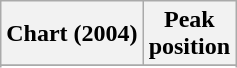<table class="wikitable sortable plainrowheaders" style="text-align:center;">
<tr>
<th>Chart (2004)</th>
<th>Peak<br>position</th>
</tr>
<tr>
</tr>
<tr>
</tr>
</table>
